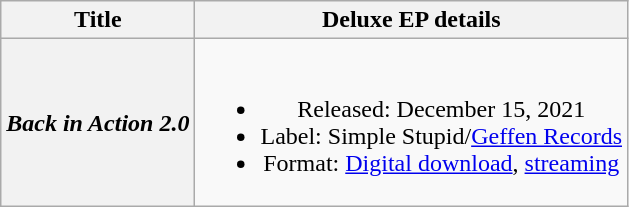<table class="wikitable plainrowheaders" style="text-align:center;">
<tr>
<th scope="col">Title</th>
<th scope="col">Deluxe EP details</th>
</tr>
<tr>
<th scope="row"><em>Back in Action 2.0</em></th>
<td><br><ul><li>Released: December 15, 2021</li><li>Label: Simple Stupid/<a href='#'>Geffen Records</a></li><li>Format: <a href='#'>Digital download</a>, <a href='#'>streaming</a></li></ul></td>
</tr>
</table>
